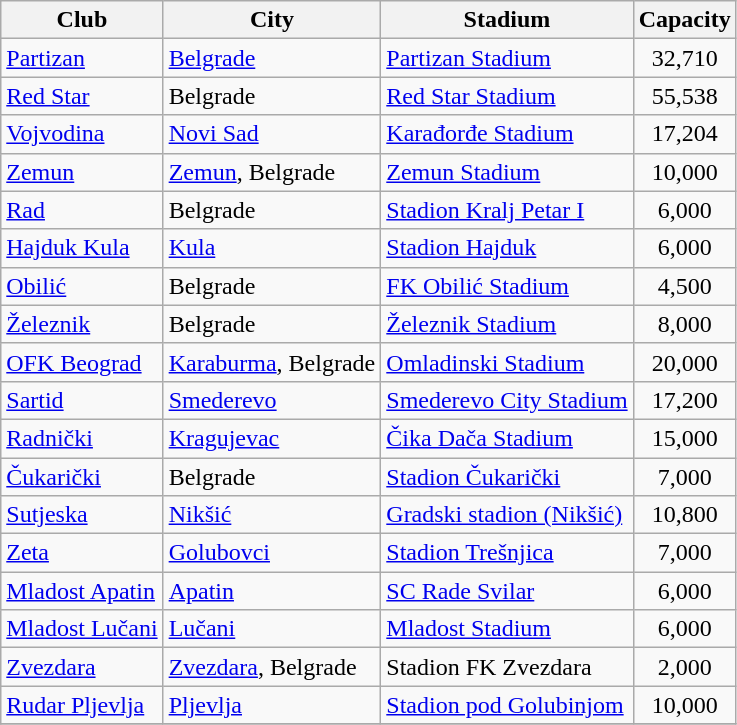<table class="wikitable sortable">
<tr>
<th>Club</th>
<th>City</th>
<th>Stadium</th>
<th>Capacity</th>
</tr>
<tr>
<td><a href='#'>Partizan</a></td>
<td><a href='#'>Belgrade</a></td>
<td><a href='#'>Partizan Stadium</a></td>
<td align="center">32,710</td>
</tr>
<tr>
<td><a href='#'>Red Star</a></td>
<td>Belgrade</td>
<td><a href='#'>Red Star Stadium</a></td>
<td align="center">55,538</td>
</tr>
<tr>
<td><a href='#'>Vojvodina</a></td>
<td><a href='#'>Novi Sad</a></td>
<td><a href='#'>Karađorđe Stadium</a></td>
<td align="center">17,204</td>
</tr>
<tr>
<td><a href='#'>Zemun</a></td>
<td><a href='#'>Zemun</a>, Belgrade</td>
<td><a href='#'>Zemun Stadium</a></td>
<td align="center">10,000</td>
</tr>
<tr>
<td><a href='#'>Rad</a></td>
<td>Belgrade</td>
<td><a href='#'>Stadion Kralj Petar I</a></td>
<td align="center">6,000</td>
</tr>
<tr>
<td><a href='#'>Hajduk Kula</a></td>
<td><a href='#'>Kula</a></td>
<td><a href='#'>Stadion Hajduk</a></td>
<td align="center">6,000</td>
</tr>
<tr>
<td><a href='#'>Obilić</a></td>
<td>Belgrade</td>
<td><a href='#'>FK Obilić Stadium</a></td>
<td align="center">4,500</td>
</tr>
<tr>
<td><a href='#'>Železnik</a></td>
<td>Belgrade</td>
<td><a href='#'>Železnik Stadium</a></td>
<td align="center">8,000</td>
</tr>
<tr>
<td><a href='#'>OFK Beograd</a></td>
<td><a href='#'>Karaburma</a>, Belgrade</td>
<td><a href='#'>Omladinski Stadium</a></td>
<td align="center">20,000</td>
</tr>
<tr>
<td><a href='#'>Sartid</a></td>
<td><a href='#'>Smederevo</a></td>
<td><a href='#'>Smederevo City Stadium</a></td>
<td align="center">17,200</td>
</tr>
<tr>
<td><a href='#'>Radnički</a></td>
<td><a href='#'>Kragujevac</a></td>
<td><a href='#'>Čika Dača Stadium</a></td>
<td align="center">15,000</td>
</tr>
<tr>
<td><a href='#'>Čukarički</a></td>
<td>Belgrade</td>
<td><a href='#'>Stadion Čukarički</a></td>
<td align="center">7,000</td>
</tr>
<tr>
<td><a href='#'>Sutjeska</a></td>
<td><a href='#'>Nikšić</a></td>
<td><a href='#'>Gradski stadion (Nikšić)</a></td>
<td align="center">10,800</td>
</tr>
<tr>
<td><a href='#'>Zeta</a></td>
<td><a href='#'>Golubovci</a></td>
<td><a href='#'>Stadion Trešnjica</a></td>
<td align="center">7,000</td>
</tr>
<tr>
<td><a href='#'>Mladost Apatin</a></td>
<td><a href='#'>Apatin</a></td>
<td><a href='#'>SC Rade Svilar</a></td>
<td align="center">6,000</td>
</tr>
<tr>
<td><a href='#'>Mladost Lučani</a></td>
<td><a href='#'>Lučani</a></td>
<td><a href='#'>Mladost Stadium</a></td>
<td align="center">6,000</td>
</tr>
<tr>
<td><a href='#'>Zvezdara</a></td>
<td><a href='#'>Zvezdara</a>, Belgrade</td>
<td>Stadion FK Zvezdara</td>
<td align="center">2,000</td>
</tr>
<tr>
<td><a href='#'>Rudar Pljevlja</a></td>
<td><a href='#'>Pljevlja</a></td>
<td><a href='#'>Stadion pod Golubinjom</a></td>
<td align="center">10,000</td>
</tr>
<tr>
</tr>
</table>
